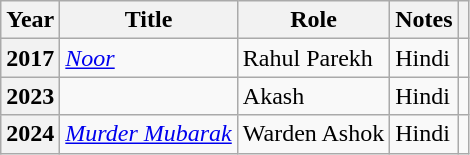<table class="wikitable plainrowheaders sortable">
<tr>
<th scope="col">Year</th>
<th scope="col">Title</th>
<th scope="col">Role</th>
<th scope="col" class="unsortable">Notes</th>
<th scope="col" class="unsortable"></th>
</tr>
<tr>
<th scope="row" rowspan="1">2017</th>
<td><em><a href='#'>Noor</a></em></td>
<td>Rahul Parekh</td>
<td>Hindi</td>
<td style="text-align:center;"></td>
</tr>
<tr>
<th scope="row" rowspan="1">2023</th>
<td><em></em></td>
<td>Akash</td>
<td>Hindi</td>
<td style="text-align:center;"></td>
</tr>
<tr>
<th scope="row" rowspan="1">2024</th>
<td><em><a href='#'>Murder Mubarak</a></em></td>
<td>Warden Ashok</td>
<td>Hindi</td>
<td style="text-align:center;"></td>
</tr>
</table>
